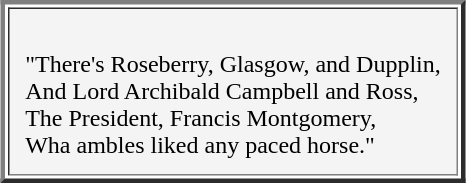<table cellpadding="10" border="3" style="margin:auto;">
<tr>
<td style="background:#f4f4f4;"><br>"There's Roseberry, Glasgow, and Dupplin,<br>
And Lord Archibald Campbell and Ross,<br>
The President, Francis Montgomery,<br>
Wha ambles liked any paced horse."<br></td>
</tr>
</table>
